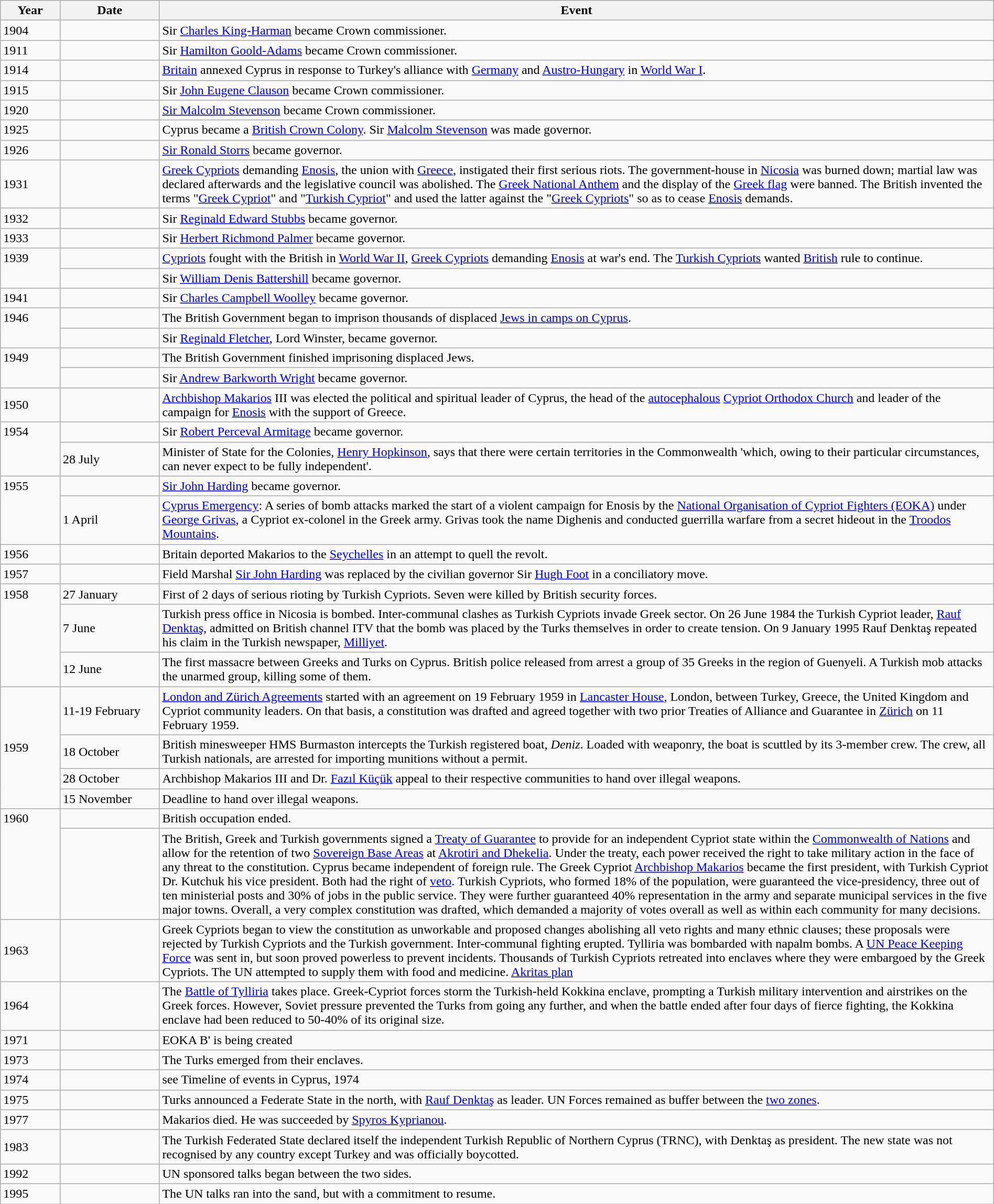<table class="wikitable" width="100%">
<tr>
<th style="width:6%">Year</th>
<th style="width:10%">Date</th>
<th>Event</th>
</tr>
<tr>
<td>1904</td>
<td></td>
<td>Sir <a href='#'>Charles King-Harman</a> became Crown commissioner.</td>
</tr>
<tr>
<td>1911</td>
<td></td>
<td>Sir <a href='#'>Hamilton Goold-Adams</a> became Crown commissioner.</td>
</tr>
<tr>
<td>1914</td>
<td></td>
<td><a href='#'>Britain</a> annexed Cyprus in response to Turkey's alliance with <a href='#'>Germany</a> and <a href='#'>Austro-Hungary</a> in <a href='#'>World War I</a>.</td>
</tr>
<tr>
<td>1915</td>
<td></td>
<td>Sir <a href='#'>John Eugene Clauson</a> became Crown commissioner.</td>
</tr>
<tr>
<td>1920</td>
<td></td>
<td><a href='#'>Sir Malcolm Stevenson</a> became Crown commissioner.</td>
</tr>
<tr>
<td>1925</td>
<td></td>
<td>Cyprus became a <a href='#'>British Crown Colony</a>. Sir <a href='#'>Malcolm Stevenson</a> was made governor.</td>
</tr>
<tr>
<td>1926</td>
<td></td>
<td><a href='#'>Sir Ronald Storrs</a> became governor.</td>
</tr>
<tr>
<td>1931</td>
<td></td>
<td><a href='#'>Greek Cypriots</a> demanding <a href='#'>Enosis</a>, the union with <a href='#'>Greece</a>, instigated their first serious riots. The government-house in <a href='#'>Nicosia</a> was burned down; martial law was declared afterwards and the legislative council was abolished. The <a href='#'>Greek National Anthem</a> and the display of the <a href='#'>Greek flag</a> were banned. The British invented the terms "<a href='#'>Greek Cypriot</a>" and "<a href='#'>Turkish Cypriot</a>" and used the latter against the "<a href='#'>Greek Cypriots</a>" so as to cease <a href='#'>Enosis</a> demands.</td>
</tr>
<tr>
<td>1932</td>
<td></td>
<td>Sir <a href='#'>Reginald Edward Stubbs</a> became governor.</td>
</tr>
<tr>
<td>1933</td>
<td></td>
<td>Sir <a href='#'>Herbert Richmond Palmer</a> became governor.</td>
</tr>
<tr>
<td rowspan="2" style="vertical-align:top">1939</td>
<td></td>
<td><a href='#'>Cypriots</a> fought with the British in <a href='#'>World War II</a>, <a href='#'>Greek Cypriots</a> demanding <a href='#'>Enosis</a> at war's end. The <a href='#'>Turkish Cypriots</a> wanted <a href='#'>British</a> rule to continue.</td>
</tr>
<tr>
<td></td>
<td>Sir <a href='#'>William Denis Battershill</a> became governor.</td>
</tr>
<tr>
<td>1941</td>
<td></td>
<td>Sir <a href='#'>Charles Campbell Woolley</a> became governor.</td>
</tr>
<tr>
<td rowspan="2" style="vertical-align:top">1946</td>
<td></td>
<td>The British Government began to imprison thousands of displaced <a href='#'>Jews in camps on Cyprus</a>.</td>
</tr>
<tr>
<td></td>
<td>Sir <a href='#'>Reginald Fletcher</a>, Lord Winster, became governor.</td>
</tr>
<tr>
<td rowspan="2" style="vertical-align:top">1949</td>
<td></td>
<td>The British Government finished imprisoning displaced Jews.</td>
</tr>
<tr>
<td></td>
<td>Sir <a href='#'>Andrew Barkworth Wright</a> became governor.</td>
</tr>
<tr>
<td>1950</td>
<td></td>
<td><a href='#'>Archbishop Makarios</a> III was elected the political and spiritual leader of Cyprus, the head of the <a href='#'>autocephalous</a> <a href='#'>Cypriot Orthodox Church</a> and leader of the campaign for <a href='#'>Enosis</a> with the support of Greece.</td>
</tr>
<tr>
<td rowspan="2" style="vertical-align:top">1954</td>
<td></td>
<td>Sir <a href='#'>Robert Perceval Armitage</a> became governor.</td>
</tr>
<tr>
<td>28 July</td>
<td>Minister of State for the Colonies, <a href='#'>Henry Hopkinson</a>, says that there were certain territories in the Commonwealth 'which, owing to their particular circumstances, can never expect to be fully independent'.</td>
</tr>
<tr>
<td rowspan="2" style="vertical-align:top">1955</td>
<td></td>
<td><a href='#'>Sir John Harding</a> became governor.</td>
</tr>
<tr>
<td>1 April</td>
<td><a href='#'>Cyprus Emergency</a>: A series of bomb attacks marked the start of a violent campaign for Enosis by the <a href='#'>National Organisation of Cypriot Fighters (EOKA)</a> under <a href='#'>George Grivas</a>, a Cypriot ex-colonel in the Greek army.  Grivas took the name Dighenis and conducted guerrilla warfare from a secret hideout in the <a href='#'>Troodos Mountains</a>.</td>
</tr>
<tr>
<td>1956</td>
<td></td>
<td>Britain deported Makarios to the <a href='#'>Seychelles</a> in an attempt to quell the revolt.</td>
</tr>
<tr>
<td>1957</td>
<td></td>
<td>Field Marshal <a href='#'>Sir John Harding</a> was replaced by the civilian governor Sir <a href='#'>Hugh Foot</a> in a conciliatory move.</td>
</tr>
<tr>
<td rowspan="3" style="vertical-align:top">1958</td>
<td>27 January</td>
<td>First of 2 days of serious rioting by Turkish Cypriots. Seven were killed by British security forces.</td>
</tr>
<tr>
<td>7 June</td>
<td>Turkish press office in Nicosia is bombed. Inter-communal clashes as Turkish Cypriots invade Greek sector. On 26 June 1984 the Turkish Cypriot leader, <a href='#'>Rauf Denktaş</a>, admitted on British channel ITV that the bomb was placed by the Turks themselves in order to create tension. On 9 January 1995 Rauf Denktaş repeated his claim in the Turkish newspaper, <a href='#'>Milliyet</a>.</td>
</tr>
<tr>
<td>12 June</td>
<td>The first massacre between Greeks and Turks on Cyprus. British police released from arrest a group of 35 Greeks in the region of Guenyeli. A Turkish mob attacks the unarmed group, killing some of them.</td>
</tr>
<tr>
<td rowspan="4">1959</td>
<td>11-19 February</td>
<td><a href='#'>London and Zürich Agreements</a> started with an agreement on 19 February 1959 in <a href='#'>Lancaster House</a>, London, between Turkey, Greece, the United Kingdom and Cypriot community leaders. On that basis, a constitution was drafted and agreed together with two prior Treaties of Alliance and Guarantee in <a href='#'>Zürich</a> on 11 February 1959.</td>
</tr>
<tr>
<td>18 October</td>
<td>British minesweeper HMS Burmaston intercepts the Turkish registered boat, <em>Deniz</em>. Loaded with weaponry, the boat is scuttled by its 3-member crew. The crew, all Turkish nationals, are arrested for importing munitions without a permit.</td>
</tr>
<tr>
<td>28 October</td>
<td>Archbishop Makarios III and Dr. <a href='#'>Fazıl Küçük</a> appeal to their respective communities to hand over illegal weapons.</td>
</tr>
<tr>
<td>15 November</td>
<td>Deadline to hand over illegal weapons.</td>
</tr>
<tr>
<td rowspan="2" style="vertical-align:top">1960</td>
<td></td>
<td>British occupation ended.</td>
</tr>
<tr>
<td></td>
<td>The British, Greek and Turkish governments signed a <a href='#'>Treaty of Guarantee</a> to provide for an independent Cypriot state within the <a href='#'>Commonwealth of Nations</a> and allow for the retention of two <a href='#'>Sovereign Base Areas</a> at <a href='#'>Akrotiri and Dhekelia</a>. Under the treaty, each power received the right to take military action in the face of any threat to the constitution. Cyprus became independent of foreign rule. The Greek Cypriot <a href='#'>Archbishop Makarios</a> became the first president, with Turkish Cypriot Dr. Kutchuk his vice president. Both had the right of <a href='#'>veto</a>. Turkish Cypriots, who formed 18% of the population, were guaranteed the vice-presidency, three out of ten ministerial posts and 30% of jobs in the public service.  They were further guaranteed 40% representation in the army and separate municipal services in the five major towns. Overall, a very complex constitution was drafted, which demanded a majority of votes overall as well as within each community for many decisions.</td>
</tr>
<tr>
<td>1963</td>
<td></td>
<td>Greek Cypriots began to view the constitution as unworkable and proposed changes abolishing all veto rights and many ethnic clauses; these proposals were rejected by Turkish Cypriots and the Turkish government. Inter-communal fighting erupted. Tylliria was bombarded with napalm bombs. A <a href='#'>UN Peace Keeping Force</a> was sent in, but soon proved powerless to prevent incidents. Thousands of Turkish Cypriots retreated into enclaves where they were embargoed by the Greek Cypriots. The UN attempted to supply them with food and medicine. <a href='#'>Akritas plan</a></td>
</tr>
<tr>
<td>1964</td>
<td></td>
<td>The <a href='#'>Battle of Tylliria</a> takes place. Greek-Cypriot forces storm the Turkish-held Kokkina enclave, prompting a Turkish military intervention and airstrikes on the Greek forces. However, Soviet pressure prevented the Turks from going any further, and when the battle ended after four days of fierce fighting, the Kokkina enclave had been reduced to 50-40% of its original size.</td>
</tr>
<tr>
<td>1971</td>
<td></td>
<td>EOKA B' is being created</td>
</tr>
<tr>
<td>1973</td>
<td></td>
<td>The Turks emerged from their enclaves.</td>
</tr>
<tr>
<td>1974</td>
<td></td>
<td>see Timeline of events in Cyprus, 1974</td>
</tr>
<tr>
<td>1975</td>
<td></td>
<td>Turks announced a Federate State in the north, with <a href='#'>Rauf Denktaş</a> as leader. UN Forces remained as buffer between the <a href='#'>two zones</a>.</td>
</tr>
<tr>
<td>1977</td>
<td></td>
<td>Makarios died. He was succeeded by <a href='#'>Spyros Kyprianou</a>.</td>
</tr>
<tr>
<td>1983</td>
<td></td>
<td>The Turkish Federated State declared itself the independent Turkish Republic of Northern Cyprus (TRNC), with Denktaş as president. The new state was not recognised by any country except Turkey and was officially boycotted.</td>
</tr>
<tr>
<td>1992</td>
<td></td>
<td>UN sponsored talks began between the two sides.</td>
</tr>
<tr>
<td>1995</td>
<td></td>
<td>The UN talks ran into the sand, but with a commitment to resume.</td>
</tr>
</table>
